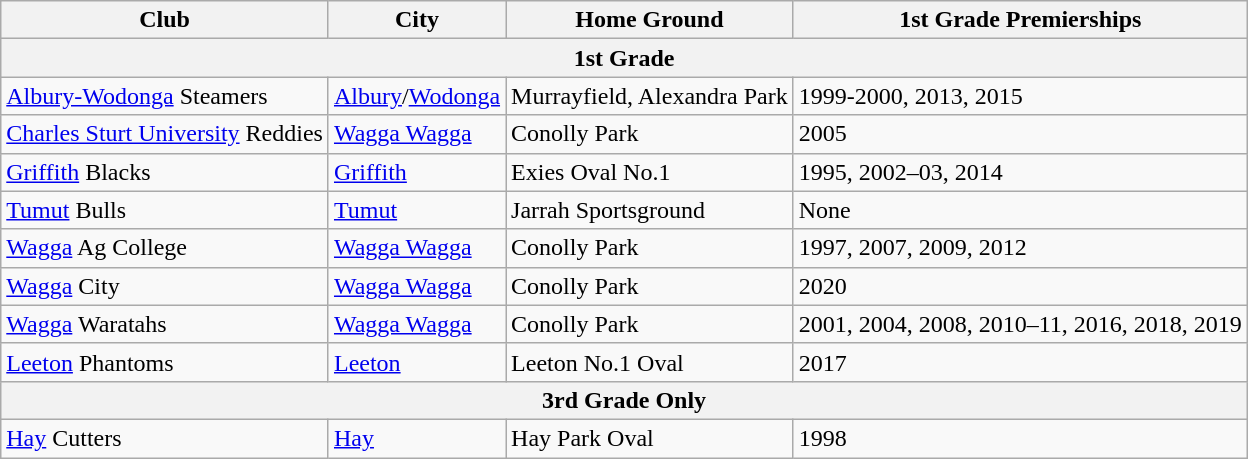<table class="wikitable">
<tr>
<th>Club</th>
<th>City</th>
<th>Home Ground</th>
<th>1st Grade Premierships</th>
</tr>
<tr>
<th colspan="4">1st Grade</th>
</tr>
<tr>
<td> <a href='#'>Albury-Wodonga</a> Steamers</td>
<td><a href='#'>Albury</a>/<a href='#'>Wodonga</a></td>
<td>Murrayfield, Alexandra Park</td>
<td>1999-2000, 2013, 2015</td>
</tr>
<tr>
<td> <a href='#'>Charles Sturt University</a> Reddies</td>
<td><a href='#'>Wagga Wagga</a></td>
<td>Conolly Park</td>
<td>2005</td>
</tr>
<tr>
<td> <a href='#'>Griffith</a> Blacks</td>
<td><a href='#'>Griffith</a></td>
<td>Exies Oval No.1</td>
<td>1995, 2002–03, 2014</td>
</tr>
<tr>
<td> <a href='#'>Tumut</a> Bulls</td>
<td><a href='#'>Tumut</a></td>
<td>Jarrah Sportsground</td>
<td>None</td>
</tr>
<tr>
<td> <a href='#'>Wagga</a> Ag College</td>
<td><a href='#'>Wagga Wagga</a></td>
<td>Conolly Park</td>
<td>1997, 2007, 2009, 2012</td>
</tr>
<tr>
<td> <a href='#'>Wagga</a> City</td>
<td><a href='#'>Wagga Wagga</a></td>
<td>Conolly Park</td>
<td>2020</td>
</tr>
<tr>
<td> <a href='#'>Wagga</a> Waratahs</td>
<td><a href='#'>Wagga Wagga</a></td>
<td>Conolly Park</td>
<td>2001, 2004, 2008, 2010–11, 2016, 2018, 2019</td>
</tr>
<tr>
<td> <a href='#'>Leeton</a> Phantoms</td>
<td><a href='#'>Leeton</a></td>
<td>Leeton No.1 Oval</td>
<td>2017</td>
</tr>
<tr>
<th colspan="4">3rd Grade Only</th>
</tr>
<tr>
<td> <a href='#'>Hay</a> Cutters</td>
<td><a href='#'>Hay</a></td>
<td>Hay Park Oval</td>
<td>1998</td>
</tr>
</table>
